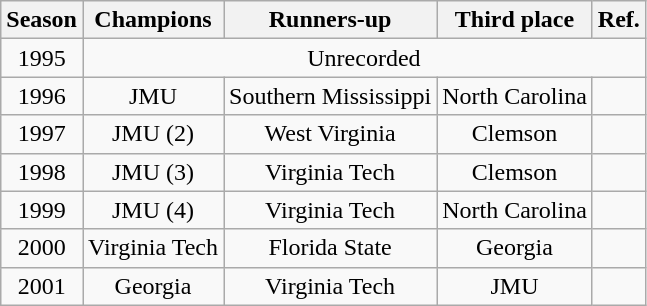<table class="wikitable sortable" style="text-align:center">
<tr>
<th>Season</th>
<th>Champions</th>
<th>Runners-up</th>
<th>Third place</th>
<th>Ref.</th>
</tr>
<tr>
<td>1995</td>
<td colspan="4">Unrecorded</td>
</tr>
<tr>
<td>1996</td>
<td>JMU</td>
<td>Southern Mississippi</td>
<td>North Carolina</td>
<td></td>
</tr>
<tr>
<td>1997</td>
<td>JMU (2)</td>
<td>West Virginia</td>
<td>Clemson</td>
<td></td>
</tr>
<tr>
<td>1998</td>
<td>JMU (3)</td>
<td>Virginia Tech</td>
<td>Clemson</td>
<td></td>
</tr>
<tr>
<td>1999</td>
<td>JMU (4)</td>
<td>Virginia Tech</td>
<td>North Carolina</td>
<td></td>
</tr>
<tr>
<td>2000</td>
<td>Virginia Tech</td>
<td>Florida State</td>
<td>Georgia</td>
<td></td>
</tr>
<tr>
<td>2001</td>
<td>Georgia</td>
<td>Virginia Tech</td>
<td>JMU</td>
<td></td>
</tr>
</table>
